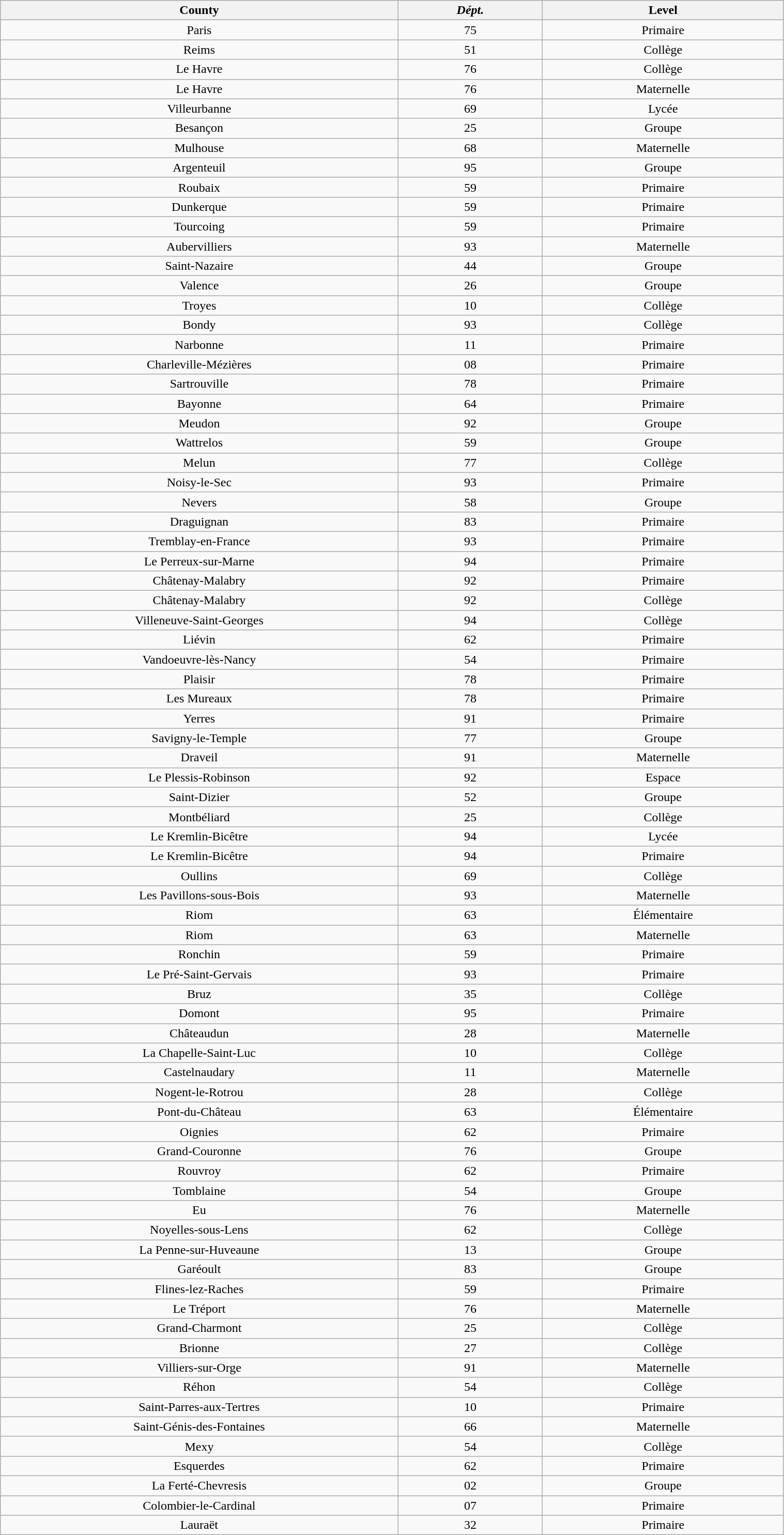<table class="wikitable collapsible autocollapse sortable" width=80% cellpadding=3 cellspacing=0 border=1 style="border-collapse:collapse"|>
<tr align=left>
<th bgcolor=#efefef width=33%>County</th>
<th data-sort-type="text" !bgcolor=#efefef width=12%><em>Dépt.</em></th>
<th bgcolor=#efefef width=20%>Level</th>
</tr>
<tr --- align=center>
<td>Paris</td>
<td>75</td>
<td>Primaire</td>
</tr>
<tr --- align=center>
<td>Reims</td>
<td>51</td>
<td>Collège</td>
</tr>
<tr --- align=center>
<td>Le Havre</td>
<td>76</td>
<td>Collège</td>
</tr>
<tr --- align=center>
<td>Le Havre</td>
<td>76</td>
<td>Maternelle</td>
</tr>
<tr --- align=center>
<td>Villeurbanne</td>
<td>69</td>
<td>Lycée</td>
</tr>
<tr --- align=center>
<td>Besançon</td>
<td>25</td>
<td>Groupe</td>
</tr>
<tr --- align=center>
<td>Mulhouse</td>
<td>68</td>
<td>Maternelle</td>
</tr>
<tr --- align=center>
<td>Argenteuil</td>
<td>95</td>
<td>Groupe</td>
</tr>
<tr --- align=center>
<td>Roubaix</td>
<td>59</td>
<td>Primaire</td>
</tr>
<tr --- align=center>
<td>Dunkerque</td>
<td>59</td>
<td>Primaire</td>
</tr>
<tr --- align=center>
<td>Tourcoing</td>
<td>59</td>
<td>Primaire</td>
</tr>
<tr --- align=center>
<td>Aubervilliers</td>
<td>93</td>
<td>Maternelle</td>
</tr>
<tr --- align=center>
<td>Saint-Nazaire</td>
<td>44</td>
<td>Groupe</td>
</tr>
<tr --- align=center>
<td>Valence</td>
<td>26</td>
<td>Groupe</td>
</tr>
<tr --- align=center>
<td>Troyes</td>
<td>10</td>
<td>Collège</td>
</tr>
<tr --- align=center>
<td>Bondy</td>
<td>93</td>
<td>Collège</td>
</tr>
<tr --- align=center>
<td>Narbonne</td>
<td>11</td>
<td>Primaire</td>
</tr>
<tr --- align=center>
<td>Charleville-Mézières</td>
<td>08</td>
<td>Primaire</td>
</tr>
<tr --- align=center>
<td>Sartrouville</td>
<td>78</td>
<td>Primaire</td>
</tr>
<tr --- align=center>
<td>Bayonne</td>
<td>64</td>
<td>Primaire</td>
</tr>
<tr --- align=center>
<td>Meudon</td>
<td>92</td>
<td>Groupe</td>
</tr>
<tr --- align=center>
<td>Wattrelos</td>
<td>59</td>
<td>Groupe</td>
</tr>
<tr --- align=center>
<td>Melun</td>
<td>77</td>
<td>Collège</td>
</tr>
<tr --- align=center>
<td>Noisy-le-Sec</td>
<td>93</td>
<td>Primaire</td>
</tr>
<tr --- align=center>
<td>Nevers</td>
<td>58</td>
<td>Groupe</td>
</tr>
<tr --- align=center>
<td>Draguignan</td>
<td>83</td>
<td>Primaire</td>
</tr>
<tr --- align=center>
<td>Tremblay-en-France</td>
<td>93</td>
<td>Primaire</td>
</tr>
<tr --- align=center>
<td>Le Perreux-sur-Marne</td>
<td>94</td>
<td>Primaire</td>
</tr>
<tr --- align=center>
<td>Châtenay-Malabry</td>
<td>92</td>
<td>Primaire</td>
</tr>
<tr --- align=center>
<td>Châtenay-Malabry</td>
<td>92</td>
<td>Collège</td>
</tr>
<tr --- align=center>
<td>Villeneuve-Saint-Georges</td>
<td>94</td>
<td>Collège</td>
</tr>
<tr --- align=center>
<td>Liévin</td>
<td>62</td>
<td>Primaire</td>
</tr>
<tr --- align=center>
<td>Vandoeuvre-lès-Nancy</td>
<td>54</td>
<td>Primaire</td>
</tr>
<tr --- align=center>
<td>Plaisir</td>
<td>78</td>
<td>Primaire</td>
</tr>
<tr --- align=center>
<td>Les Mureaux</td>
<td>78</td>
<td>Primaire</td>
</tr>
<tr --- align=center>
<td>Yerres</td>
<td>91</td>
<td>Primaire</td>
</tr>
<tr --- align=center>
<td>Savigny-le-Temple</td>
<td>77</td>
<td>Groupe</td>
</tr>
<tr --- align=center>
<td>Draveil</td>
<td>91</td>
<td>Maternelle</td>
</tr>
<tr --- align=center>
<td>Le Plessis-Robinson</td>
<td>92</td>
<td>Espace</td>
</tr>
<tr --- align=center>
<td>Saint-Dizier</td>
<td>52</td>
<td>Groupe</td>
</tr>
<tr --- align=center>
<td>Montbéliard</td>
<td>25</td>
<td>Collège</td>
</tr>
<tr --- align=center>
<td>Le Kremlin-Bicêtre</td>
<td>94</td>
<td>Lycée</td>
</tr>
<tr --- align=center>
<td>Le Kremlin-Bicêtre</td>
<td>94</td>
<td>Primaire</td>
</tr>
<tr --- align=center>
<td>Oullins</td>
<td>69</td>
<td>Collège</td>
</tr>
<tr --- align=center>
<td>Les Pavillons-sous-Bois</td>
<td>93</td>
<td>Maternelle</td>
</tr>
<tr --- align=center>
<td>Riom</td>
<td>63</td>
<td>Élémentaire</td>
</tr>
<tr --- align=center>
<td>Riom</td>
<td>63</td>
<td>Maternelle</td>
</tr>
<tr --- align=center>
<td>Ronchin</td>
<td>59</td>
<td>Primaire</td>
</tr>
<tr --- align=center>
<td>Le Pré-Saint-Gervais</td>
<td>93</td>
<td>Primaire</td>
</tr>
<tr --- align=center>
<td>Bruz</td>
<td>35</td>
<td>Collège</td>
</tr>
<tr --- align=center>
<td>Domont</td>
<td>95</td>
<td>Primaire</td>
</tr>
<tr --- align=center>
<td>Châteaudun</td>
<td>28</td>
<td>Maternelle</td>
</tr>
<tr --- align=center>
<td>La Chapelle-Saint-Luc</td>
<td>10</td>
<td>Collège</td>
</tr>
<tr --- align=center>
<td>Castelnaudary</td>
<td>11</td>
<td>Maternelle</td>
</tr>
<tr --- align=center>
<td>Nogent-le-Rotrou</td>
<td>28</td>
<td>Collège</td>
</tr>
<tr --- align=center>
<td>Pont-du-Château</td>
<td>63</td>
<td>Élémentaire</td>
</tr>
<tr --- align=center>
<td>Oignies</td>
<td>62</td>
<td>Primaire</td>
</tr>
<tr --- align=center>
<td>Grand-Couronne</td>
<td>76</td>
<td>Groupe</td>
</tr>
<tr --- align=center>
<td>Rouvroy</td>
<td>62</td>
<td>Primaire</td>
</tr>
<tr --- align=center>
<td>Tomblaine</td>
<td>54</td>
<td>Groupe</td>
</tr>
<tr --- align=center>
<td>Eu</td>
<td>76</td>
<td>Maternelle</td>
</tr>
<tr --- align=center>
<td>Noyelles-sous-Lens</td>
<td>62</td>
<td>Collège</td>
</tr>
<tr --- align=center>
<td>La Penne-sur-Huveaune</td>
<td>13</td>
<td>Groupe</td>
</tr>
<tr --- align=center>
<td>Garéoult</td>
<td>83</td>
<td>Groupe</td>
</tr>
<tr --- align=center>
<td>Flines-lez-Raches</td>
<td>59</td>
<td>Primaire</td>
</tr>
<tr --- align=center>
<td>Le Tréport</td>
<td>76</td>
<td>Maternelle</td>
</tr>
<tr --- align=center>
<td>Grand-Charmont</td>
<td>25</td>
<td>Collège</td>
</tr>
<tr --- align=center>
<td>Brionne</td>
<td>27</td>
<td>Collège</td>
</tr>
<tr --- align=center>
<td>Villiers-sur-Orge</td>
<td>91</td>
<td>Maternelle</td>
</tr>
<tr --- align=center>
<td>Réhon</td>
<td>54</td>
<td>Collège</td>
</tr>
<tr --- align=center>
<td>Saint-Parres-aux-Tertres</td>
<td>10</td>
<td>Primaire</td>
</tr>
<tr --- align=center>
<td>Saint-Génis-des-Fontaines</td>
<td>66</td>
<td>Maternelle</td>
</tr>
<tr --- align=center>
<td>Mexy</td>
<td>54</td>
<td>Collège</td>
</tr>
<tr --- align=center>
<td>Esquerdes</td>
<td>62</td>
<td>Primaire</td>
</tr>
<tr --- align=center>
<td>La Ferté-Chevresis</td>
<td>02</td>
<td>Groupe</td>
</tr>
<tr --- align=center>
<td>Colombier-le-Cardinal</td>
<td>07</td>
<td>Primaire</td>
</tr>
<tr --- align=center>
<td>Lauraët</td>
<td>32</td>
<td>Primaire</td>
</tr>
</table>
